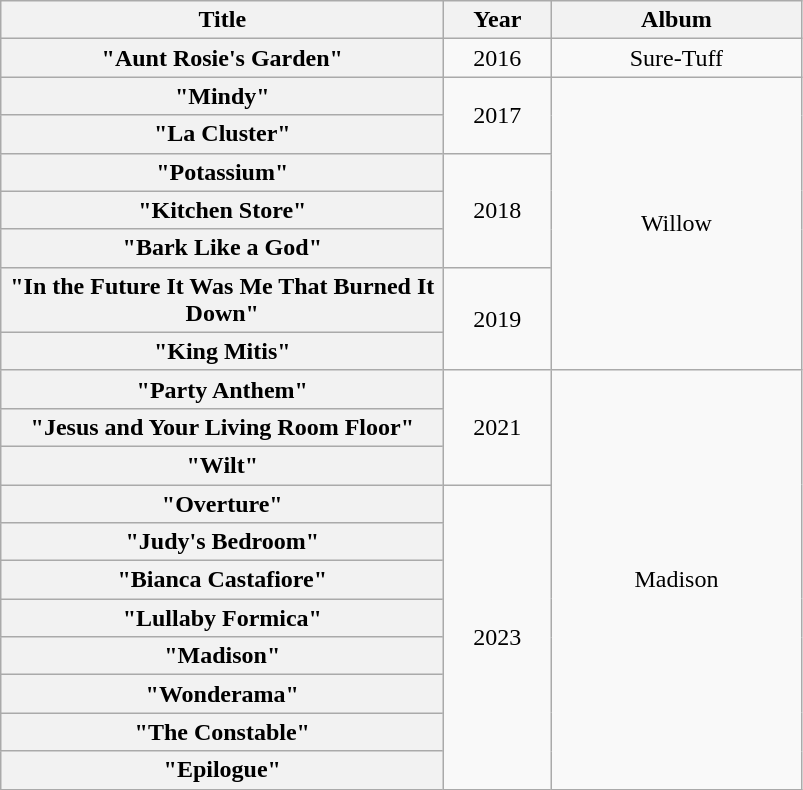<table class="wikitable plainrowheaders" style="text-align:center;" border="1">
<tr>
<th scope="col" style="width:18em;">Title</th>
<th scope="col" style="width:4em;">Year</th>
<th scope="col" style="width:10em;">Album</th>
</tr>
<tr>
<th scope="row">"Aunt Rosie's Garden"</th>
<td rowspan="1">2016</td>
<td rowspan="1">Sure-Tuff</td>
</tr>
<tr>
<th scope="row">"Mindy"</th>
<td rowspan="2">2017</td>
<td rowspan="7">Willow</td>
</tr>
<tr>
<th scope="row">"La Cluster"</th>
</tr>
<tr>
<th scope="row">"Potassium"</th>
<td rowspan="3">2018</td>
</tr>
<tr>
<th scope="row">"Kitchen Store"</th>
</tr>
<tr>
<th scope="row">"Bark Like a God"</th>
</tr>
<tr>
<th scope="row">"In the Future It Was Me That Burned It Down"</th>
<td rowspan="2">2019</td>
</tr>
<tr>
<th scope="row">"King Mitis"</th>
</tr>
<tr>
<th scope="row">"Party Anthem"</th>
<td rowspan="3">2021</td>
<td rowspan="11">Madison</td>
</tr>
<tr>
<th scope="row">"Jesus and Your Living Room Floor"</th>
</tr>
<tr>
<th scope="row">"Wilt"</th>
</tr>
<tr>
<th scope="row">"Overture"</th>
<td rowspan="8">2023</td>
</tr>
<tr>
<th scope="row">"Judy's Bedroom"</th>
</tr>
<tr>
<th scope="row">"Bianca Castafiore"</th>
</tr>
<tr>
<th scope="row">"Lullaby Formica"</th>
</tr>
<tr>
<th scope="row">"Madison"</th>
</tr>
<tr>
<th scope="row">"Wonderama"</th>
</tr>
<tr>
<th scope="row">"The Constable"</th>
</tr>
<tr>
<th scope="row">"Epilogue"</th>
</tr>
</table>
